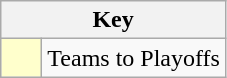<table class="wikitable" style="text-align: center;">
<tr>
<th colspan=2>Key</th>
</tr>
<tr>
<td style="background:#ffffcc; width:20px;"></td>
<td align=left>Teams to Playoffs</td>
</tr>
</table>
